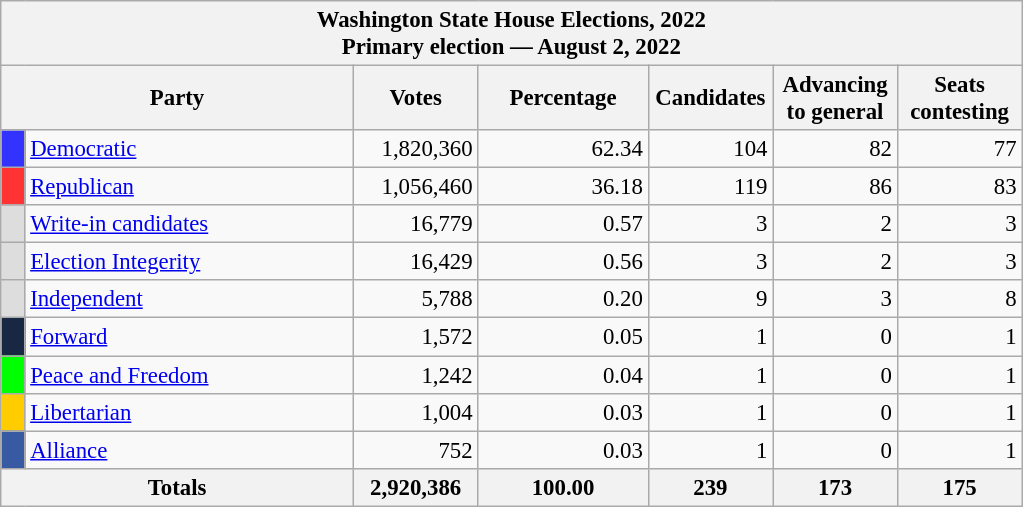<table class="wikitable" style="font-size: 95%;">
<tr>
<th colspan="7">Washington State House Elections, 2022<br>Primary election — August 2, 2022</th>
</tr>
<tr>
<th colspan="2" style="width: 15em">Party</th>
<th style="width: 5em">Votes</th>
<th style="width: 7em">Percentage</th>
<th style="width: 5em">Candidates</th>
<th style="width: 5em">Advancing to general</th>
<th style="width: 5em">Seats contesting</th>
</tr>
<tr>
<th style="background-color:#33F; width: 3px"></th>
<td style="width: 130px"><a href='#'>Democratic</a></td>
<td align="right">1,820,360</td>
<td align="right">62.34</td>
<td align="right">104</td>
<td align="right">82</td>
<td align="right">77</td>
</tr>
<tr>
<th style="background-color:#F33; width: 3px"></th>
<td style="width: 130px"><a href='#'>Republican</a></td>
<td align="right">1,056,460</td>
<td align="right">36.18</td>
<td align="right">119</td>
<td align="right">86</td>
<td align="right">83</td>
</tr>
<tr>
<th style="background-color:#DDDDDD; width 3px"></th>
<td style="width: 130px"><a href='#'>Write-in candidates</a></td>
<td align="right">16,779</td>
<td align="right">0.57</td>
<td align="right">3</td>
<td align="right">2</td>
<td align="right">3</td>
</tr>
<tr>
<th style="background-color:#DDDDDD; width 3px"></th>
<td style="width: 130px"><a href='#'>Election Integerity</a></td>
<td align="right">16,429</td>
<td align="right">0.56</td>
<td align="right">3</td>
<td align="right">2</td>
<td align="right">3</td>
</tr>
<tr>
<th style="background-color:#DDDDDD; width: 3px"></th>
<td style="width: 130px"><a href='#'>Independent</a></td>
<td align="right">5,788</td>
<td align="right">0.20</td>
<td align="right">9</td>
<td align="right">3</td>
<td align="right">8</td>
</tr>
<tr>
<th style="background-color:#182742; width: 3px"></th>
<td><a href='#'>Forward</a></td>
<td align="right">1,572</td>
<td align="right">0.05</td>
<td align="right">1</td>
<td align="right">0</td>
<td align="right">1</td>
</tr>
<tr>
<th style="background-color:#00FF00; width: 3px"></th>
<td><a href='#'>Peace and Freedom</a></td>
<td align="right">1,242</td>
<td align="right">0.04</td>
<td align="right">1</td>
<td align="right">0</td>
<td align="right">1</td>
</tr>
<tr>
<th style="background-color:#FC0; width: 3px"></th>
<td style="width: 130px"><a href='#'>Libertarian</a></td>
<td align="right">1,004</td>
<td align="right">0.03</td>
<td align="right">1</td>
<td align="right">0</td>
<td align="right">1</td>
</tr>
<tr>
<th style="background-color:#385AA3; width: 3px"></th>
<td><a href='#'>Alliance</a></td>
<td align="right">752</td>
<td align="right">0.03</td>
<td align="right">1</td>
<td align="right">0</td>
<td align="right">1</td>
</tr>
<tr>
<th colspan="2" align="right">Totals</th>
<th align="right">2,920,386</th>
<th align="right">100.00</th>
<th align="right">239</th>
<th align="right">173</th>
<th align="right">175</th>
</tr>
</table>
